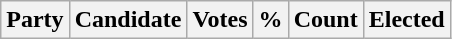<table class="wikitable">
<tr>
<th colspan="2">Party</th>
<th>Candidate</th>
<th>Votes</th>
<th>%</th>
<th>Count</th>
<th>Elected<br>




</th>
</tr>
</table>
